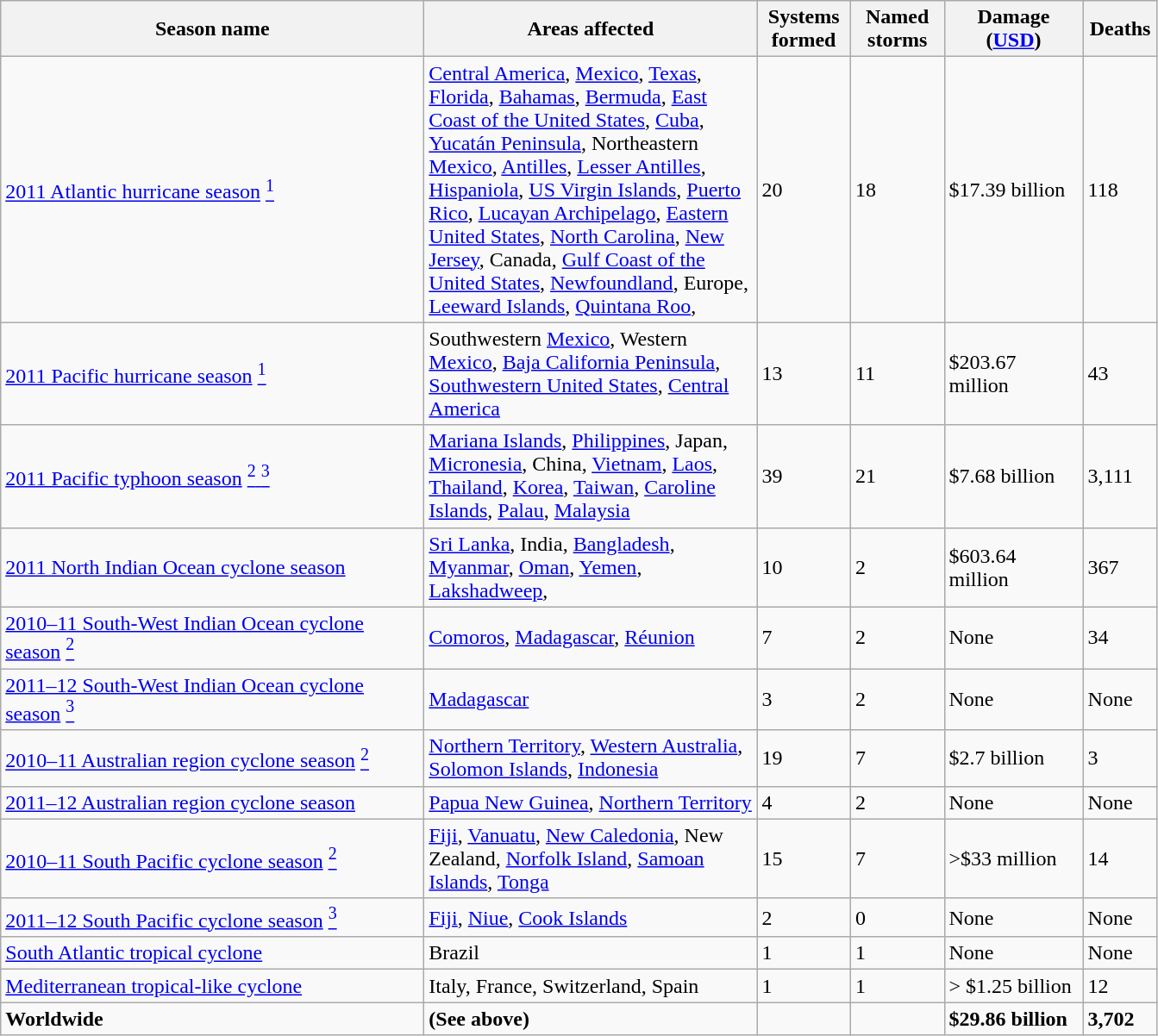<table class="wikitable sortable">
<tr>
<th width="320"><strong>Season name</strong></th>
<th width="250"><strong>Areas affected</strong></th>
<th width="65"><strong>Systems formed</strong></th>
<th width="65"><strong>Named storms</strong></th>
<th width="100"><strong>Damage (<a href='#'>USD</a>)</strong></th>
<th width="50"><strong>Deaths</strong></th>
</tr>
<tr>
<td><a href='#'>2011 Atlantic hurricane season</a> <a href='#'><sup>1</sup></a></td>
<td><a href='#'>Central America</a>, <a href='#'>Mexico</a>, <a href='#'>Texas</a>, <a href='#'>Florida</a>, <a href='#'>Bahamas</a>, <a href='#'>Bermuda</a>, <a href='#'>East Coast of the United States</a>, <a href='#'>Cuba</a>, <a href='#'>Yucatán Peninsula</a>, Northeastern <a href='#'>Mexico</a>, <a href='#'>Antilles</a>, <a href='#'>Lesser Antilles</a>, <a href='#'>Hispaniola</a>, <a href='#'>US Virgin Islands</a>, <a href='#'>Puerto Rico</a>, <a href='#'>Lucayan Archipelago</a>, <a href='#'>Eastern United States</a>, <a href='#'>North Carolina</a>, <a href='#'>New Jersey</a>, Canada, <a href='#'>Gulf Coast of the United States</a>, <a href='#'>Newfoundland</a>, Europe, <a href='#'>Leeward Islands</a>, <a href='#'>Quintana Roo</a>,</td>
<td>20</td>
<td>18 </td>
<td>$17.39 billion </td>
<td>118</td>
</tr>
<tr>
<td><a href='#'>2011 Pacific hurricane season</a> <a href='#'><sup>1</sup></a></td>
<td>Southwestern <a href='#'>Mexico</a>, Western <a href='#'>Mexico</a>, <a href='#'>Baja California Peninsula</a>, <a href='#'>Southwestern United States</a>, <a href='#'>Central America</a></td>
<td>13</td>
<td>11</td>
<td>$203.67 million</td>
<td>43</td>
</tr>
<tr>
<td><a href='#'>2011 Pacific typhoon season</a> <a href='#'><sup>2</sup> <sup>3</sup></a></td>
<td><a href='#'>Mariana Islands</a>, <a href='#'>Philippines</a>, Japan, <a href='#'>Micronesia</a>, China, <a href='#'>Vietnam</a>, <a href='#'>Laos</a>, <a href='#'>Thailand</a>, <a href='#'>Korea</a>, <a href='#'>Taiwan</a>, <a href='#'>Caroline Islands</a>, <a href='#'>Palau</a>, <a href='#'>Malaysia</a></td>
<td>39</td>
<td>21</td>
<td>$7.68 billion </td>
<td>3,111</td>
</tr>
<tr>
<td><a href='#'>2011 North Indian Ocean cyclone season</a></td>
<td><a href='#'>Sri Lanka</a>, India, <a href='#'>Bangladesh</a>, <a href='#'>Myanmar</a>, <a href='#'>Oman</a>, <a href='#'>Yemen</a>, <a href='#'>Lakshadweep</a>,</td>
<td>10</td>
<td>2</td>
<td>$603.64 million</td>
<td>367</td>
</tr>
<tr>
<td><a href='#'>2010–11 South-West Indian Ocean cyclone season</a> <a href='#'><sup>2</sup></a></td>
<td><a href='#'>Comoros</a>, <a href='#'>Madagascar</a>, <a href='#'>Réunion</a></td>
<td>7</td>
<td>2</td>
<td>None</td>
<td>34</td>
</tr>
<tr>
<td><a href='#'>2011–12 South-West Indian Ocean cyclone season</a> <a href='#'><sup>3</sup></a></td>
<td><a href='#'>Madagascar</a></td>
<td>3</td>
<td>2</td>
<td>None</td>
<td>None</td>
</tr>
<tr>
<td><a href='#'>2010–11 Australian region cyclone season</a> <a href='#'><sup>2</sup></a></td>
<td><a href='#'>Northern Territory</a>, <a href='#'>Western Australia</a>, <a href='#'>Solomon Islands</a>, <a href='#'>Indonesia</a></td>
<td>19</td>
<td>7</td>
<td>$2.7 billion </td>
<td>3</td>
</tr>
<tr>
<td><a href='#'>2011–12 Australian region cyclone season</a></td>
<td><a href='#'>Papua New Guinea</a>, <a href='#'>Northern Territory</a></td>
<td>4</td>
<td>2</td>
<td>None</td>
<td>None</td>
</tr>
<tr>
<td><a href='#'>2010–11 South Pacific cyclone season</a> <a href='#'><sup>2</sup></a></td>
<td><a href='#'>Fiji</a>, <a href='#'>Vanuatu</a>, <a href='#'>New Caledonia</a>, New Zealand, <a href='#'>Norfolk Island</a>, <a href='#'>Samoan Islands</a>, <a href='#'>Tonga</a></td>
<td>15</td>
<td>7</td>
<td>>$33 million</td>
<td>14</td>
</tr>
<tr>
<td><a href='#'>2011–12 South Pacific cyclone season</a> <a href='#'><sup>3</sup></a></td>
<td><a href='#'>Fiji</a>, <a href='#'>Niue</a>, <a href='#'>Cook Islands</a></td>
<td>2</td>
<td>0</td>
<td>None</td>
<td>None</td>
</tr>
<tr>
<td><a href='#'>South Atlantic tropical cyclone</a></td>
<td>Brazil</td>
<td>1</td>
<td>1</td>
<td>None</td>
<td>None</td>
</tr>
<tr>
<td><a href='#'>Mediterranean tropical-like cyclone</a></td>
<td>Italy, France, Switzerland, Spain</td>
<td>1</td>
<td>1</td>
<td>> $1.25 billion</td>
<td>12</td>
</tr>
<tr>
<td><strong>Worldwide</strong></td>
<td><strong>(See above)</strong></td>
<td><strong></strong></td>
<td><strong></strong></td>
<td><strong>$29.86 billion</strong> </td>
<td><strong>3,702</strong></td>
</tr>
</table>
